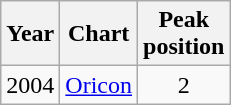<table class="wikitable">
<tr>
<th>Year</th>
<th>Chart</th>
<th>Peak<br>position</th>
</tr>
<tr>
<td>2004</td>
<td><a href='#'>Oricon</a></td>
<td style="text-align:center">2</td>
</tr>
</table>
